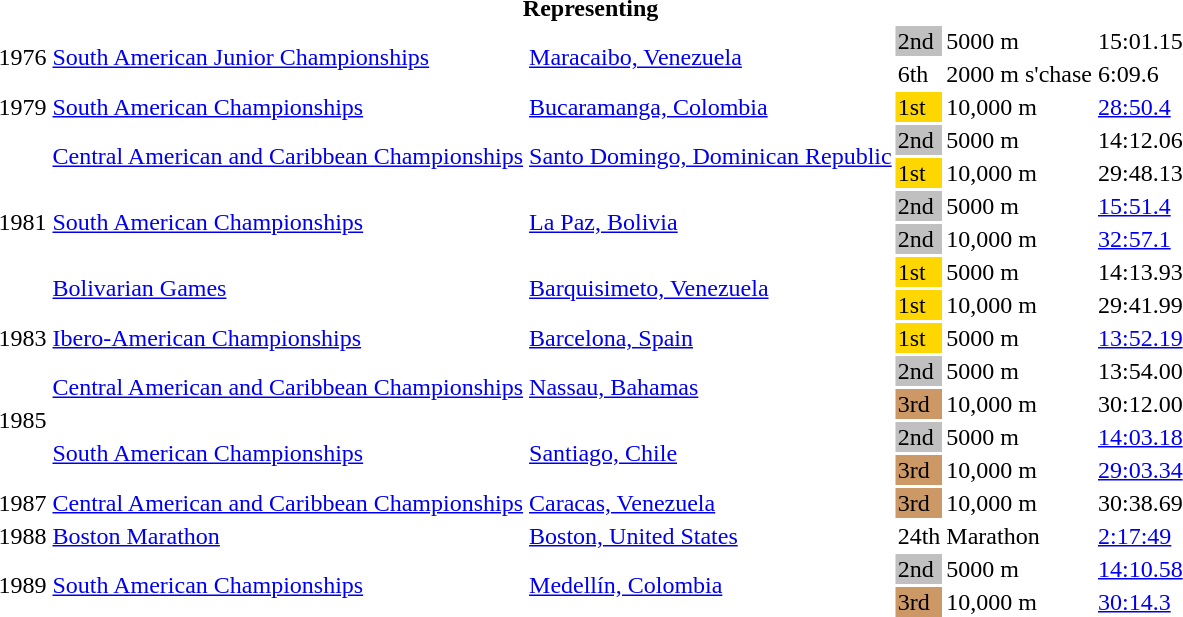<table>
<tr>
<th colspan=6>Representing </th>
</tr>
<tr>
<td rowspan=2>1976</td>
<td rowspan=2><a href='#'>South American Junior Championships</a></td>
<td rowspan=2><a href='#'>Maracaibo, Venezuela</a></td>
<td bgcolor=silver>2nd</td>
<td>5000 m</td>
<td>15:01.15</td>
</tr>
<tr>
<td>6th</td>
<td>2000 m s'chase</td>
<td>6:09.6</td>
</tr>
<tr>
<td>1979</td>
<td><a href='#'>South American Championships</a></td>
<td><a href='#'>Bucaramanga, Colombia</a></td>
<td bgcolor=gold>1st</td>
<td>10,000 m</td>
<td><a href='#'>28:50.4</a></td>
</tr>
<tr>
<td rowspan=6>1981</td>
<td rowspan=2><a href='#'>Central American and Caribbean Championships</a></td>
<td rowspan=2><a href='#'>Santo Domingo, Dominican Republic</a></td>
<td bgcolor=silver>2nd</td>
<td>5000 m</td>
<td>14:12.06</td>
</tr>
<tr>
<td bgcolor=gold>1st</td>
<td>10,000 m</td>
<td>29:48.13</td>
</tr>
<tr>
<td rowspan=2><a href='#'>South American Championships</a></td>
<td rowspan=2><a href='#'>La Paz, Bolivia</a></td>
<td bgcolor=silver>2nd</td>
<td>5000 m</td>
<td><a href='#'>15:51.4</a></td>
</tr>
<tr>
<td bgcolor=silver>2nd</td>
<td>10,000 m</td>
<td><a href='#'>32:57.1</a></td>
</tr>
<tr>
<td rowspan=2><a href='#'>Bolivarian Games</a></td>
<td rowspan=2><a href='#'>Barquisimeto, Venezuela</a></td>
<td bgcolor=gold>1st</td>
<td>5000 m</td>
<td>14:13.93</td>
</tr>
<tr>
<td bgcolor=gold>1st</td>
<td>10,000 m</td>
<td>29:41.99</td>
</tr>
<tr>
<td>1983</td>
<td><a href='#'>Ibero-American Championships</a></td>
<td><a href='#'>Barcelona, Spain</a></td>
<td bgcolor=gold>1st</td>
<td>5000 m</td>
<td><a href='#'>13:52.19</a></td>
</tr>
<tr>
<td rowspan=4>1985</td>
<td rowspan=2><a href='#'>Central American and Caribbean Championships</a></td>
<td rowspan=2><a href='#'>Nassau, Bahamas</a></td>
<td bgcolor=silver>2nd</td>
<td>5000 m</td>
<td>13:54.00</td>
</tr>
<tr>
<td bgcolor=cc9966>3rd</td>
<td>10,000 m</td>
<td>30:12.00</td>
</tr>
<tr>
<td rowspan=2><a href='#'>South American Championships</a></td>
<td rowspan=2><a href='#'>Santiago, Chile</a></td>
<td bgcolor=silver>2nd</td>
<td>5000 m</td>
<td><a href='#'>14:03.18</a></td>
</tr>
<tr>
<td bgcolor=cc9966>3rd</td>
<td>10,000 m</td>
<td><a href='#'>29:03.34</a></td>
</tr>
<tr>
<td>1987</td>
<td><a href='#'>Central American and Caribbean Championships</a></td>
<td><a href='#'>Caracas, Venezuela</a></td>
<td bgcolor=cc9966>3rd</td>
<td>10,000 m</td>
<td>30:38.69</td>
</tr>
<tr>
<td>1988</td>
<td><a href='#'>Boston Marathon</a></td>
<td><a href='#'>Boston, United States</a></td>
<td>24th</td>
<td>Marathon</td>
<td><a href='#'>2:17:49</a></td>
</tr>
<tr>
<td rowspan=2>1989</td>
<td rowspan=2><a href='#'>South American Championships</a></td>
<td rowspan=2><a href='#'>Medellín, Colombia</a></td>
<td bgcolor=silver>2nd</td>
<td>5000 m</td>
<td><a href='#'>14:10.58</a></td>
</tr>
<tr>
<td bgcolor=cc9966>3rd</td>
<td>10,000 m</td>
<td><a href='#'>30:14.3</a></td>
</tr>
</table>
